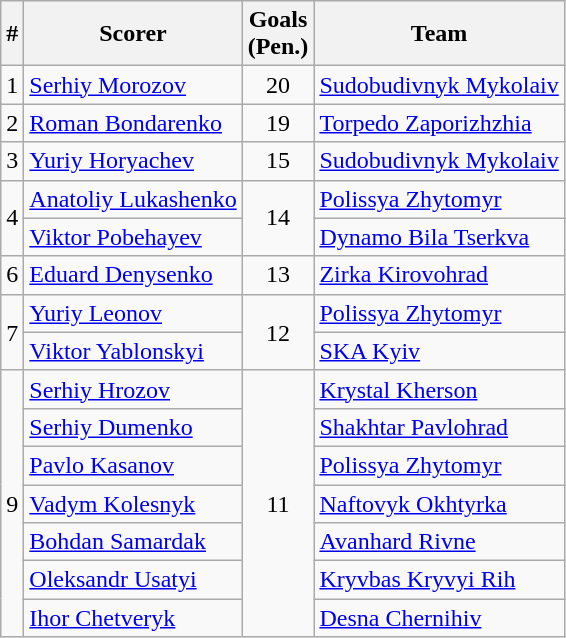<table class="wikitable">
<tr>
<th>#</th>
<th>Scorer</th>
<th>Goals<br>(Pen.)</th>
<th>Team</th>
</tr>
<tr>
<td>1</td>
<td><a href='#'>Serhiy Morozov</a></td>
<td align=center>20</td>
<td><a href='#'>Sudobudivnyk Mykolaiv</a></td>
</tr>
<tr>
<td>2</td>
<td><a href='#'>Roman Bondarenko</a></td>
<td align=center>19</td>
<td><a href='#'>Torpedo Zaporizhzhia</a></td>
</tr>
<tr>
<td>3</td>
<td><a href='#'>Yuriy Horyachev</a></td>
<td align=center>15</td>
<td><a href='#'>Sudobudivnyk Mykolaiv</a></td>
</tr>
<tr>
<td rowspan=2>4</td>
<td><a href='#'>Anatoliy Lukashenko</a></td>
<td rowspan=2 align=center>14</td>
<td><a href='#'>Polissya Zhytomyr</a></td>
</tr>
<tr>
<td><a href='#'>Viktor Pobehayev</a></td>
<td><a href='#'>Dynamo Bila Tserkva</a></td>
</tr>
<tr>
<td>6</td>
<td><a href='#'>Eduard Denysenko</a></td>
<td align=center>13</td>
<td><a href='#'>Zirka Kirovohrad</a></td>
</tr>
<tr>
<td rowspan=2>7</td>
<td><a href='#'>Yuriy Leonov</a></td>
<td rowspan=2 align=center>12</td>
<td><a href='#'>Polissya Zhytomyr</a></td>
</tr>
<tr>
<td><a href='#'>Viktor Yablonskyi</a></td>
<td><a href='#'>SKA Kyiv</a></td>
</tr>
<tr>
<td rowspan=7>9</td>
<td><a href='#'>Serhiy Hrozov</a></td>
<td rowspan=7 align=center>11</td>
<td><a href='#'>Krystal Kherson</a></td>
</tr>
<tr>
<td><a href='#'>Serhiy Dumenko</a></td>
<td><a href='#'>Shakhtar Pavlohrad</a></td>
</tr>
<tr>
<td><a href='#'>Pavlo Kasanov</a></td>
<td><a href='#'>Polissya Zhytomyr</a></td>
</tr>
<tr>
<td><a href='#'>Vadym Kolesnyk</a></td>
<td><a href='#'>Naftovyk Okhtyrka</a></td>
</tr>
<tr>
<td><a href='#'>Bohdan Samardak</a></td>
<td><a href='#'>Avanhard Rivne</a></td>
</tr>
<tr>
<td><a href='#'>Oleksandr Usatyi</a></td>
<td><a href='#'>Kryvbas Kryvyi Rih</a></td>
</tr>
<tr>
<td><a href='#'>Ihor Chetveryk</a></td>
<td><a href='#'>Desna Chernihiv</a></td>
</tr>
</table>
